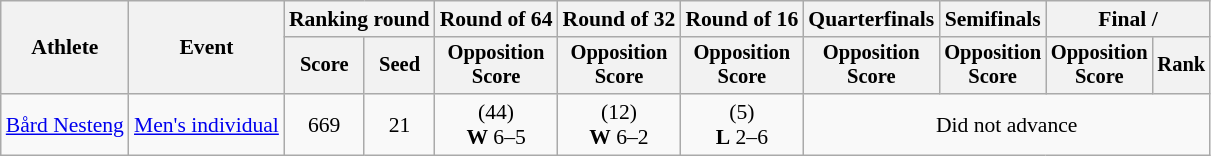<table class="wikitable" style="font-size:90%">
<tr>
<th rowspan="2">Athlete</th>
<th rowspan="2">Event</th>
<th colspan="2">Ranking round</th>
<th>Round of 64</th>
<th>Round of 32</th>
<th>Round of 16</th>
<th>Quarterfinals</th>
<th>Semifinals</th>
<th colspan="2">Final / </th>
</tr>
<tr style="font-size:95%">
<th>Score</th>
<th>Seed</th>
<th>Opposition<br>Score</th>
<th>Opposition<br>Score</th>
<th>Opposition<br>Score</th>
<th>Opposition<br>Score</th>
<th>Opposition<br>Score</th>
<th>Opposition<br>Score</th>
<th>Rank</th>
</tr>
<tr align=center>
<td align=left><a href='#'>Bård Nesteng</a></td>
<td align=left><a href='#'>Men's individual</a></td>
<td>669</td>
<td>21</td>
<td> (44)<br><strong>W</strong> 6–5</td>
<td> (12)<br><strong>W</strong> 6–2</td>
<td> (5)<br><strong>L</strong> 2–6</td>
<td colspan=4>Did not advance</td>
</tr>
</table>
